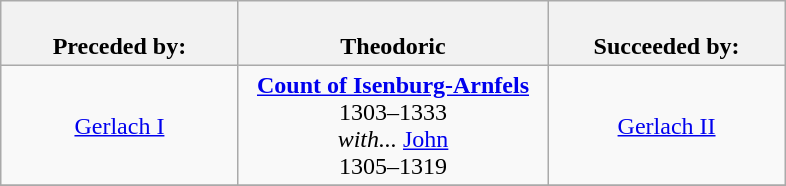<table class="wikitable" style="margin:1em auto;">
<tr align="center">
<th width=150px><br>Preceded by:</th>
<th width=200px><br>Theodoric</th>
<th width=150px><br>Succeeded by:</th>
</tr>
<tr align="center">
<td><a href='#'>Gerlach I</a></td>
<td><strong><a href='#'>Count of Isenburg-Arnfels</a></strong><br>1303–1333<br><em>with...</em> <a href='#'>John</a><br>1305–1319</td>
<td><a href='#'>Gerlach II</a></td>
</tr>
<tr>
</tr>
</table>
